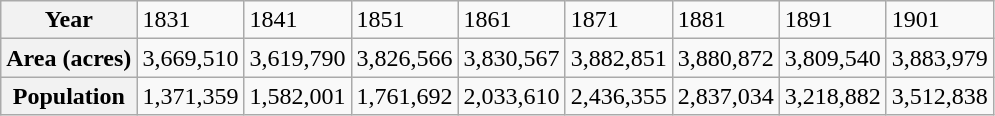<table class="wikitable">
<tr>
<th>Year</th>
<td>1831</td>
<td>1841</td>
<td>1851</td>
<td>1861</td>
<td>1871</td>
<td>1881</td>
<td>1891</td>
<td>1901</td>
</tr>
<tr>
<th>Area (acres)</th>
<td>3,669,510</td>
<td>3,619,790</td>
<td>3,826,566</td>
<td>3,830,567</td>
<td>3,882,851</td>
<td>3,880,872</td>
<td>3,809,540</td>
<td>3,883,979</td>
</tr>
<tr>
<th>Population</th>
<td>1,371,359</td>
<td>1,582,001</td>
<td>1,761,692</td>
<td>2,033,610</td>
<td>2,436,355</td>
<td>2,837,034</td>
<td>3,218,882</td>
<td>3,512,838</td>
</tr>
</table>
